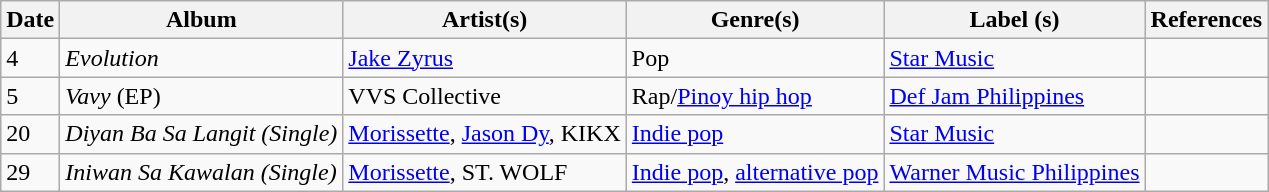<table class="wikitable">
<tr>
<th>Date</th>
<th>Album</th>
<th>Artist(s)</th>
<th>Genre(s)</th>
<th>Label (s)</th>
<th>References</th>
</tr>
<tr>
<td>4</td>
<td><em>Evolution</em></td>
<td><a href='#'>Jake Zyrus</a></td>
<td>Pop</td>
<td><a href='#'>Star Music</a></td>
<td></td>
</tr>
<tr>
<td>5</td>
<td><em>Vavy</em> (EP)</td>
<td>VVS Collective</td>
<td>Rap/<a href='#'>Pinoy hip hop</a></td>
<td><a href='#'>Def Jam Philippines</a></td>
<td></td>
</tr>
<tr>
<td>20</td>
<td><em>Diyan Ba Sa Langit (Single)</em></td>
<td><a href='#'>Morissette</a>, <a href='#'>Jason Dy</a>, KIKX</td>
<td><a href='#'>Indie pop</a></td>
<td><a href='#'>Star Music</a></td>
<td></td>
</tr>
<tr>
<td>29</td>
<td><em>Iniwan Sa Kawalan (Single)</em></td>
<td><a href='#'>Morissette</a>, ST. WOLF</td>
<td><a href='#'>Indie pop</a>, <a href='#'>alternative pop</a></td>
<td><a href='#'>Warner Music Philippines</a></td>
<td></td>
</tr>
</table>
